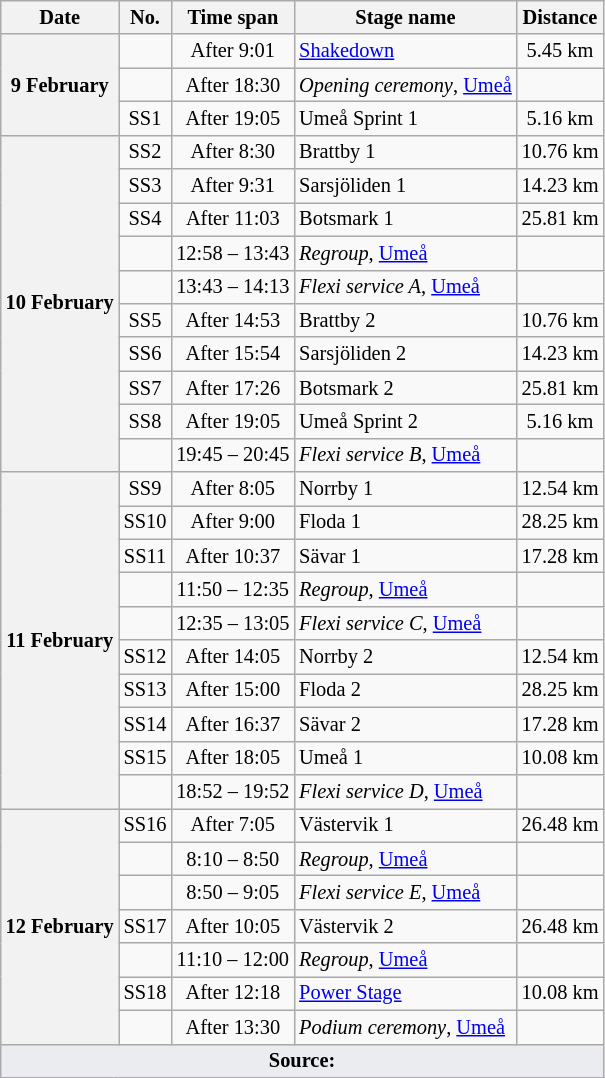<table class="wikitable" style="font-size: 85%;">
<tr>
<th>Date</th>
<th>No.</th>
<th>Time span</th>
<th>Stage name</th>
<th>Distance</th>
</tr>
<tr>
<th rowspan="3">9 February</th>
<td></td>
<td align="center">After 9:01</td>
<td><a href='#'>Shakedown</a></td>
<td align="center">5.45 km</td>
</tr>
<tr>
<td align="center"></td>
<td align="center">After 18:30</td>
<td><em>Opening ceremony</em>, <a href='#'>Umeå</a></td>
<td></td>
</tr>
<tr>
<td align="center">SS1</td>
<td align="center">After 19:05</td>
<td>Umeå Sprint 1</td>
<td align="center">5.16 km</td>
</tr>
<tr>
<th rowspan="10">10 February</th>
<td align="center">SS2</td>
<td align="center">After 8:30</td>
<td>Brattby 1</td>
<td align="center">10.76 km</td>
</tr>
<tr>
<td align="center">SS3</td>
<td align="center">After 9:31</td>
<td>Sarsjöliden 1</td>
<td align="center">14.23 km</td>
</tr>
<tr>
<td align="center">SS4</td>
<td align="center">After 11:03</td>
<td>Botsmark 1</td>
<td align="center">25.81 km</td>
</tr>
<tr>
<td align="center"></td>
<td align="center">12:58 – 13:43</td>
<td><em>Regroup</em>, <a href='#'>Umeå</a></td>
<td></td>
</tr>
<tr>
<td align="center"></td>
<td align="center">13:43 – 14:13</td>
<td><em>Flexi service A</em>, <a href='#'>Umeå</a></td>
<td></td>
</tr>
<tr>
<td align="center">SS5</td>
<td align="center">After 14:53</td>
<td>Brattby 2</td>
<td align="center">10.76 km</td>
</tr>
<tr>
<td align="center">SS6</td>
<td align="center">After 15:54</td>
<td>Sarsjöliden 2</td>
<td align="center">14.23 km</td>
</tr>
<tr>
<td align="center">SS7</td>
<td align="center">After 17:26</td>
<td>Botsmark 2</td>
<td align="center">25.81 km</td>
</tr>
<tr>
<td align="center">SS8</td>
<td align="center">After 19:05</td>
<td>Umeå Sprint 2</td>
<td align="center">5.16 km</td>
</tr>
<tr>
<td align="center"></td>
<td align="center">19:45 – 20:45</td>
<td><em>Flexi service B</em>, <a href='#'>Umeå</a></td>
<td></td>
</tr>
<tr>
<th rowspan="10">11 February</th>
<td align="center">SS9</td>
<td align="center">After 8:05</td>
<td>Norrby 1</td>
<td align="center">12.54 km</td>
</tr>
<tr>
<td align="center">SS10</td>
<td align="center">After 9:00</td>
<td>Floda 1</td>
<td align="center">28.25 km</td>
</tr>
<tr>
<td align="center">SS11</td>
<td align="center">After 10:37</td>
<td>Sävar 1</td>
<td align="center">17.28 km</td>
</tr>
<tr>
<td align="center"></td>
<td align="center">11:50 – 12:35</td>
<td><em>Regroup</em>, <a href='#'>Umeå</a></td>
<td></td>
</tr>
<tr>
<td align="center"></td>
<td align="center">12:35 – 13:05</td>
<td><em>Flexi service C</em>, <a href='#'>Umeå</a></td>
<td></td>
</tr>
<tr>
<td align="center">SS12</td>
<td align="center">After 14:05</td>
<td>Norrby 2</td>
<td align="center">12.54 km</td>
</tr>
<tr>
<td align="center">SS13</td>
<td align="center">After 15:00</td>
<td>Floda 2</td>
<td align="center">28.25 km</td>
</tr>
<tr>
<td align="center">SS14</td>
<td align="center">After 16:37</td>
<td>Sävar 2</td>
<td align="center">17.28 km</td>
</tr>
<tr>
<td align="center">SS15</td>
<td align="center">After 18:05</td>
<td>Umeå 1</td>
<td align="center">10.08 km</td>
</tr>
<tr>
<td align="center"></td>
<td align="center">18:52 – 19:52</td>
<td><em>Flexi service D</em>, <a href='#'>Umeå</a></td>
<td></td>
</tr>
<tr>
<th rowspan="7">12 February</th>
<td align="center">SS16</td>
<td align="center">After 7:05</td>
<td>Västervik 1</td>
<td align="center">26.48 km</td>
</tr>
<tr>
<td align="center"></td>
<td align="center">8:10 – 8:50</td>
<td><em>Regroup</em>, <a href='#'>Umeå</a></td>
<td></td>
</tr>
<tr>
<td align="center"></td>
<td align="center">8:50 – 9:05</td>
<td><em>Flexi service E</em>, <a href='#'>Umeå</a></td>
<td></td>
</tr>
<tr>
<td align="center">SS17</td>
<td align="center">After 10:05</td>
<td>Västervik 2</td>
<td align="center">26.48 km</td>
</tr>
<tr>
<td align="center"></td>
<td align="center">11:10 – 12:00</td>
<td><em>Regroup</em>, <a href='#'>Umeå</a></td>
<td></td>
</tr>
<tr>
<td align="center">SS18</td>
<td align="center">After 12:18</td>
<td><a href='#'>Power Stage</a></td>
<td align="center">10.08 km</td>
</tr>
<tr>
<td align="center"></td>
<td align="center">After 13:30</td>
<td><em>Podium ceremony</em>, <a href='#'>Umeå</a></td>
<td></td>
</tr>
<tr>
<td style="background-color:#EAECF0; text-align:center" colspan="6"><strong>Source:</strong></td>
</tr>
</table>
